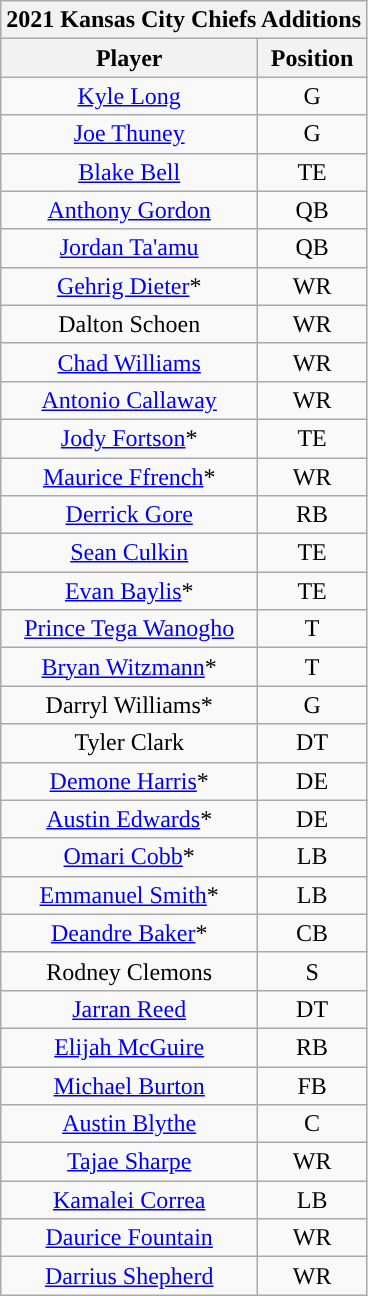<table class="wikitable" style="text-align:center">
<tr>
<th colspan=2>2021 Kansas City Chiefs Additions</th>
</tr>
<tr>
<th>Player</th>
<th>Position</th>
</tr>
<tr>
<td><a href='#'>Kyle Long</a></td>
<td>G</td>
</tr>
<tr>
<td><a href='#'>Joe Thuney</a></td>
<td>G</td>
</tr>
<tr>
<td><a href='#'>Blake Bell</a></td>
<td>TE</td>
</tr>
<tr>
<td><a href='#'>Anthony Gordon</a></td>
<td>QB</td>
</tr>
<tr>
<td><a href='#'>Jordan Ta'amu</a></td>
<td>QB</td>
</tr>
<tr>
<td><a href='#'>Gehrig Dieter</a>*</td>
<td>WR</td>
</tr>
<tr>
<td>Dalton Schoen</td>
<td>WR</td>
</tr>
<tr>
<td><a href='#'>Chad Williams</a></td>
<td>WR</td>
</tr>
<tr>
<td><a href='#'>Antonio Callaway</a></td>
<td>WR</td>
</tr>
<tr>
<td><a href='#'>Jody Fortson</a>*</td>
<td>TE</td>
</tr>
<tr>
<td><a href='#'>Maurice Ffrench</a>*</td>
<td>WR</td>
</tr>
<tr>
<td><a href='#'>Derrick Gore</a></td>
<td>RB</td>
</tr>
<tr>
<td><a href='#'>Sean Culkin</a></td>
<td>TE</td>
</tr>
<tr>
<td><a href='#'>Evan Baylis</a>*</td>
<td>TE</td>
</tr>
<tr>
<td><a href='#'>Prince Tega Wanogho</a></td>
<td>T</td>
</tr>
<tr>
<td><a href='#'>Bryan Witzmann</a>*</td>
<td>T</td>
</tr>
<tr>
<td>Darryl Williams*</td>
<td>G</td>
</tr>
<tr>
<td>Tyler Clark</td>
<td>DT</td>
</tr>
<tr>
<td><a href='#'>Demone Harris</a>*</td>
<td>DE</td>
</tr>
<tr>
<td><a href='#'>Austin Edwards</a>*</td>
<td>DE</td>
</tr>
<tr>
<td><a href='#'>Omari Cobb</a>*</td>
<td>LB</td>
</tr>
<tr>
<td><a href='#'>Emmanuel Smith</a>*</td>
<td>LB</td>
</tr>
<tr>
<td><a href='#'>Deandre Baker</a>*</td>
<td>CB</td>
</tr>
<tr>
<td>Rodney Clemons</td>
<td>S</td>
</tr>
<tr>
<td><a href='#'>Jarran Reed</a></td>
<td>DT</td>
</tr>
<tr>
<td><a href='#'>Elijah McGuire</a></td>
<td>RB</td>
</tr>
<tr>
<td><a href='#'>Michael Burton</a></td>
<td>FB</td>
</tr>
<tr>
<td><a href='#'>Austin Blythe</a></td>
<td>C</td>
</tr>
<tr>
<td><a href='#'>Tajae Sharpe</a></td>
<td>WR</td>
</tr>
<tr>
<td><a href='#'>Kamalei Correa</a></td>
<td>LB</td>
</tr>
<tr>
<td><a href='#'>Daurice Fountain</a></td>
<td>WR</td>
</tr>
<tr>
<td><a href='#'>Darrius Shepherd</a></td>
<td>WR</td>
</tr>
</table>
